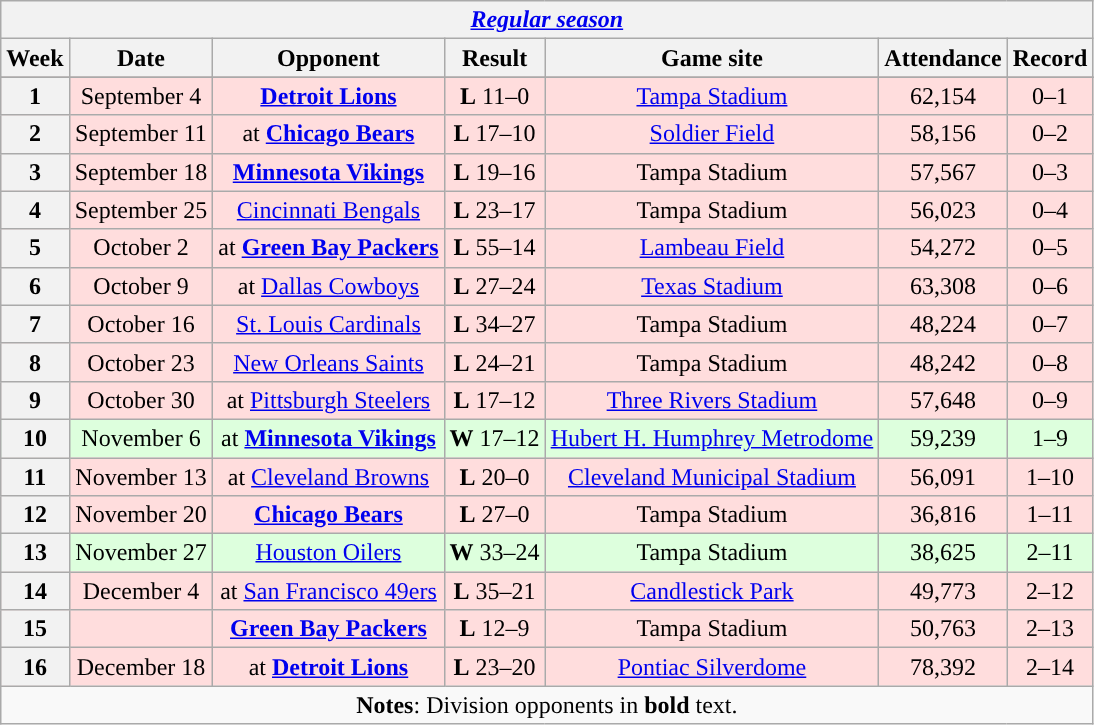<table class="wikitable" style="text-align:center;">
<tr>
<th colspan="7"><em><a href='#'>Regular season</a></em></th>
</tr>
<tr>
<th>Week</th>
<th>Date</th>
<th>Opponent</th>
<th>Result</th>
<th>Game site</th>
<th>Attendance</th>
<th>Record</th>
</tr>
<tr style="background: #ccffcc;" align="center">
</tr>
<tr style="background: #ffdddd;">
<th>1</th>
<td>September 4</td>
<td><strong><a href='#'>Detroit Lions</a></strong></td>
<td><strong>L</strong> 11–0</td>
<td><a href='#'>Tampa Stadium</a></td>
<td>62,154</td>
<td>0–1</td>
</tr>
<tr style="background: #ffdddd;">
<th>2</th>
<td>September 11</td>
<td>at <strong><a href='#'>Chicago Bears</a></strong></td>
<td><strong>L</strong> 17–10</td>
<td><a href='#'>Soldier Field</a></td>
<td>58,156</td>
<td>0–2</td>
</tr>
<tr style="background: #ffdddd;">
<th>3</th>
<td>September 18</td>
<td><strong><a href='#'>Minnesota Vikings</a></strong></td>
<td><strong>L</strong> 19–16 </td>
<td>Tampa Stadium</td>
<td>57,567</td>
<td>0–3</td>
</tr>
<tr style="background: #ffdddd;">
<th>4</th>
<td>September 25</td>
<td><a href='#'>Cincinnati Bengals</a></td>
<td><strong>L</strong> 23–17</td>
<td>Tampa Stadium</td>
<td>56,023</td>
<td>0–4</td>
</tr>
<tr style="background: #ffdddd;">
<th>5</th>
<td>October 2</td>
<td>at <strong><a href='#'>Green Bay Packers</a></strong></td>
<td><strong>L</strong> 55–14</td>
<td><a href='#'>Lambeau Field</a></td>
<td>54,272</td>
<td>0–5</td>
</tr>
<tr style="background: #ffdddd;">
<th>6</th>
<td>October 9</td>
<td>at <a href='#'>Dallas Cowboys</a></td>
<td><strong>L</strong> 27–24 </td>
<td><a href='#'>Texas Stadium</a></td>
<td>63,308</td>
<td>0–6</td>
</tr>
<tr style="background: #ffdddd;">
<th>7</th>
<td>October 16</td>
<td><a href='#'>St. Louis Cardinals</a></td>
<td><strong>L</strong> 34–27</td>
<td>Tampa Stadium</td>
<td>48,224</td>
<td>0–7</td>
</tr>
<tr style="background: #ffdddd;">
<th>8</th>
<td>October 23</td>
<td><a href='#'>New Orleans Saints</a></td>
<td><strong>L</strong> 24–21</td>
<td>Tampa Stadium</td>
<td>48,242</td>
<td>0–8</td>
</tr>
<tr style="background: #ffdddd;">
<th>9</th>
<td>October 30</td>
<td>at <a href='#'>Pittsburgh Steelers</a></td>
<td><strong>L</strong> 17–12</td>
<td><a href='#'>Three Rivers Stadium</a></td>
<td>57,648</td>
<td>0–9</td>
</tr>
<tr style="background: #ddffdd;">
<th>10</th>
<td>November 6</td>
<td>at <strong><a href='#'>Minnesota Vikings</a></strong></td>
<td><strong>W</strong> 17–12</td>
<td><a href='#'>Hubert H. Humphrey Metrodome</a></td>
<td>59,239</td>
<td>1–9</td>
</tr>
<tr style="background: #ffdddd;">
<th>11</th>
<td>November 13</td>
<td>at <a href='#'>Cleveland Browns</a></td>
<td><strong>L</strong> 20–0</td>
<td><a href='#'>Cleveland Municipal Stadium</a></td>
<td>56,091</td>
<td>1–10</td>
</tr>
<tr style="background: #ffdddd;">
<th>12</th>
<td>November 20</td>
<td><strong><a href='#'>Chicago Bears</a></strong></td>
<td><strong>L</strong> 27–0</td>
<td>Tampa Stadium</td>
<td>36,816</td>
<td>1–11</td>
</tr>
<tr style="background: #ddffdd;">
<th>13</th>
<td>November 27</td>
<td><a href='#'>Houston Oilers</a></td>
<td><strong>W</strong> 33–24</td>
<td>Tampa Stadium</td>
<td>38,625</td>
<td>2–11</td>
</tr>
<tr style="background: #ffdddd;">
<th>14</th>
<td>December 4</td>
<td>at <a href='#'>San Francisco 49ers</a></td>
<td><strong>L</strong> 35–21</td>
<td><a href='#'>Candlestick Park</a></td>
<td>49,773</td>
<td>2–12</td>
</tr>
<tr style="background: #ffdddd;">
<th>15</th>
<td></td>
<td><strong><a href='#'>Green Bay Packers</a></strong></td>
<td><strong>L</strong> 12–9 </td>
<td>Tampa Stadium</td>
<td>50,763</td>
<td>2–13</td>
</tr>
<tr style="background: #ffdddd;">
<th>16</th>
<td>December 18</td>
<td>at <strong><a href='#'>Detroit Lions</a> </strong></td>
<td><strong>L</strong> 23–20</td>
<td><a href='#'>Pontiac Silverdome</a></td>
<td>78,392</td>
<td>2–14</td>
</tr>
<tr>
<td colspan="7"><strong>Notes</strong>: Division opponents in <strong>bold</strong> text.</td>
</tr>
</table>
